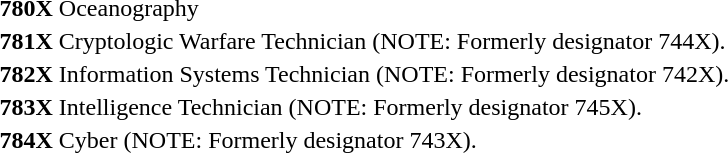<table>
<tr>
<td><strong>780X</strong> Oceanography</td>
</tr>
<tr>
<td><strong>781X</strong> Cryptologic Warfare Technician (NOTE: Formerly designator 744X).</td>
</tr>
<tr>
<td><strong>782X</strong> Information Systems Technician (NOTE: Formerly designator 742X).</td>
</tr>
<tr>
<td><strong>783X</strong> Intelligence Technician (NOTE: Formerly designator 745X).</td>
</tr>
<tr>
<td><strong>784X</strong> Cyber (NOTE: Formerly designator 743X).</td>
</tr>
</table>
